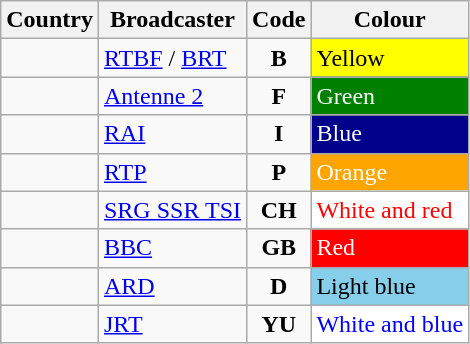<table class="wikitable sortable">
<tr>
<th>Country</th>
<th>Broadcaster</th>
<th>Code</th>
<th>Colour</th>
</tr>
<tr>
<td></td>
<td><a href='#'>RTBF</a> / <a href='#'>BRT</a></td>
<td align="center"><strong>B</strong></td>
<td style="background:yellow">Yellow</td>
</tr>
<tr>
<td></td>
<td><a href='#'>Antenne 2</a></td>
<td align="center"><strong>F</strong></td>
<td style="background:green; color: white">Green</td>
</tr>
<tr>
<td></td>
<td><a href='#'>RAI</a></td>
<td align="center"><strong>I</strong></td>
<td style="background:darkblue; color: white">Blue</td>
</tr>
<tr>
<td></td>
<td><a href='#'>RTP</a></td>
<td align="center"><strong>P</strong></td>
<td style="background:orange; color: white">Orange</td>
</tr>
<tr>
<td></td>
<td><a href='#'>SRG SSR TSI</a></td>
<td align="center"><strong>CH</strong></td>
<td style="background:white; color: red">White and red</td>
</tr>
<tr>
<td></td>
<td><a href='#'>BBC</a></td>
<td align="center"><strong>GB</strong></td>
<td style="background:red; color: white">Red</td>
</tr>
<tr>
<td></td>
<td><a href='#'>ARD</a></td>
<td align="center"><strong>D</strong></td>
<td style="background:skyblue">Light blue</td>
</tr>
<tr>
<td></td>
<td><a href='#'>JRT</a></td>
<td align="center"><strong>YU</strong></td>
<td style="background:white; color:blue">White and blue</td>
</tr>
</table>
